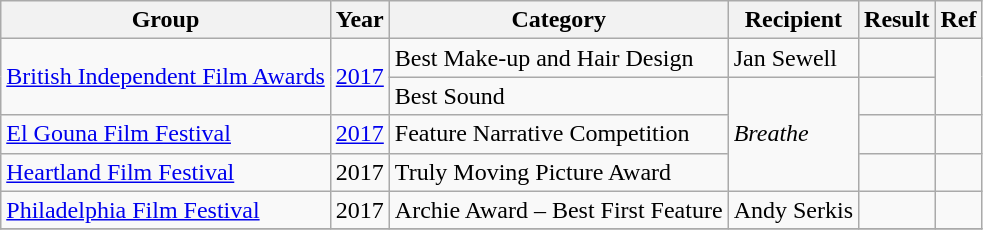<table class="wikitable sortable">
<tr>
<th>Group</th>
<th>Year</th>
<th>Category</th>
<th>Recipient</th>
<th>Result</th>
<th>Ref</th>
</tr>
<tr>
<td rowspan="2"><a href='#'>British Independent Film Awards</a></td>
<td rowspan="2"><a href='#'>2017</a></td>
<td>Best Make-up and Hair Design</td>
<td>Jan Sewell</td>
<td></td>
<td align="center" rowspan="2"></td>
</tr>
<tr>
<td>Best Sound</td>
<td rowspan="3"><em>Breathe</em></td>
<td></td>
</tr>
<tr>
<td><a href='#'>El Gouna Film Festival</a></td>
<td><a href='#'>2017</a></td>
<td>Feature Narrative Competition</td>
<td></td>
<td align="center"></td>
</tr>
<tr>
<td><a href='#'>Heartland Film Festival</a></td>
<td>2017</td>
<td>Truly Moving Picture Award</td>
<td></td>
<td align="center"></td>
</tr>
<tr>
<td><a href='#'>Philadelphia Film Festival</a></td>
<td>2017</td>
<td>Archie Award – Best First Feature</td>
<td>Andy Serkis</td>
<td></td>
<td align="center"></td>
</tr>
<tr>
</tr>
</table>
